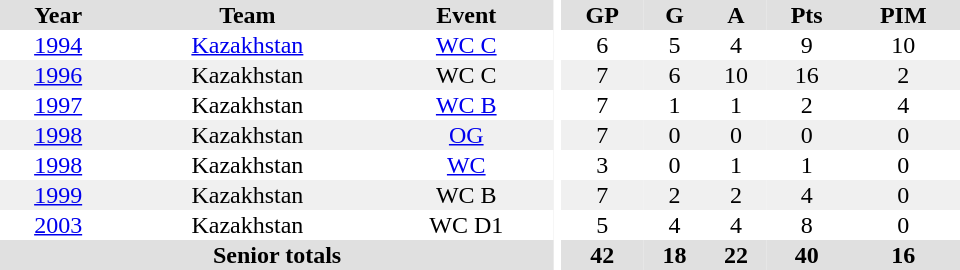<table border="0" cellpadding="1" cellspacing="0" style="text-align:center; width:40em">
<tr bgcolor="#e0e0e0">
<th>Year</th>
<th>Team</th>
<th>Event</th>
<th rowspan="99" bgcolor="#ffffff"></th>
<th>GP</th>
<th>G</th>
<th>A</th>
<th>Pts</th>
<th>PIM</th>
</tr>
<tr>
<td><a href='#'>1994</a></td>
<td><a href='#'>Kazakhstan</a></td>
<td><a href='#'>WC C</a></td>
<td>6</td>
<td>5</td>
<td>4</td>
<td>9</td>
<td>10</td>
</tr>
<tr bgcolor="#f0f0f0">
<td><a href='#'>1996</a></td>
<td>Kazakhstan</td>
<td>WC C</td>
<td>7</td>
<td>6</td>
<td>10</td>
<td>16</td>
<td>2</td>
</tr>
<tr>
<td><a href='#'>1997</a></td>
<td>Kazakhstan</td>
<td><a href='#'>WC B</a></td>
<td>7</td>
<td>1</td>
<td>1</td>
<td>2</td>
<td>4</td>
</tr>
<tr bgcolor="#f0f0f0">
<td><a href='#'>1998</a></td>
<td>Kazakhstan</td>
<td><a href='#'>OG</a></td>
<td>7</td>
<td>0</td>
<td>0</td>
<td>0</td>
<td>0</td>
</tr>
<tr>
<td><a href='#'>1998</a></td>
<td>Kazakhstan</td>
<td><a href='#'>WC</a></td>
<td>3</td>
<td>0</td>
<td>1</td>
<td>1</td>
<td>0</td>
</tr>
<tr bgcolor="#f0f0f0">
<td><a href='#'>1999</a></td>
<td>Kazakhstan</td>
<td>WC B</td>
<td>7</td>
<td>2</td>
<td>2</td>
<td>4</td>
<td>0</td>
</tr>
<tr>
<td><a href='#'>2003</a></td>
<td>Kazakhstan</td>
<td>WC D1</td>
<td>5</td>
<td>4</td>
<td>4</td>
<td>8</td>
<td>0</td>
</tr>
<tr bgcolor="#e0e0e0">
<th colspan="3">Senior totals</th>
<th>42</th>
<th>18</th>
<th>22</th>
<th>40</th>
<th>16</th>
</tr>
</table>
